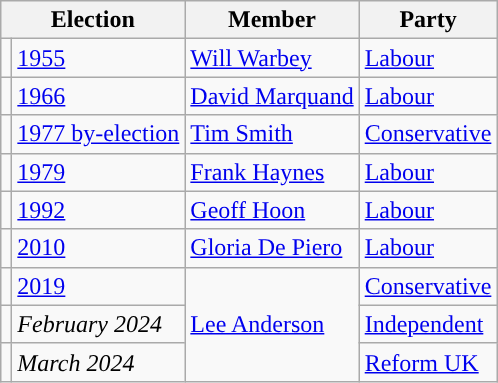<table class="wikitable">
<tr>
<th colspan="2">Election</th>
<th>Member</th>
<th>Party</th>
</tr>
<tr>
<td style="color:inherit;background-color: "></td>
<td><a href='#'>1955</a></td>
<td><a href='#'>Will Warbey</a></td>
<td><a href='#'>Labour</a></td>
</tr>
<tr>
<td style="color:inherit;background-color: "></td>
<td><a href='#'>1966</a></td>
<td><a href='#'>David Marquand</a></td>
<td><a href='#'>Labour</a></td>
</tr>
<tr>
<td style="color:inherit;background-color: "></td>
<td><a href='#'>1977 by-election</a></td>
<td><a href='#'>Tim Smith</a></td>
<td><a href='#'>Conservative</a></td>
</tr>
<tr>
<td style="color:inherit;background-color: "></td>
<td><a href='#'>1979</a></td>
<td><a href='#'>Frank Haynes</a></td>
<td><a href='#'>Labour</a></td>
</tr>
<tr>
<td style="color:inherit;background-color: "></td>
<td><a href='#'>1992</a></td>
<td><a href='#'>Geoff Hoon</a></td>
<td><a href='#'>Labour</a></td>
</tr>
<tr>
<td style="color:inherit;background-color: "></td>
<td><a href='#'>2010</a></td>
<td><a href='#'>Gloria De Piero</a></td>
<td><a href='#'>Labour</a></td>
</tr>
<tr>
<td style="color:inherit;background-color: "></td>
<td><a href='#'>2019</a></td>
<td rowspan="3"><a href='#'>Lee Anderson</a></td>
<td><a href='#'>Conservative</a></td>
</tr>
<tr>
<td style="color:inherit;background-color: "></td>
<td><em>February 2024</em></td>
<td><a href='#'>Independent</a></td>
</tr>
<tr>
<td style="color:inherit;background-color: "></td>
<td><em>March 2024</em></td>
<td><a href='#'>Reform UK</a></td>
</tr>
</table>
